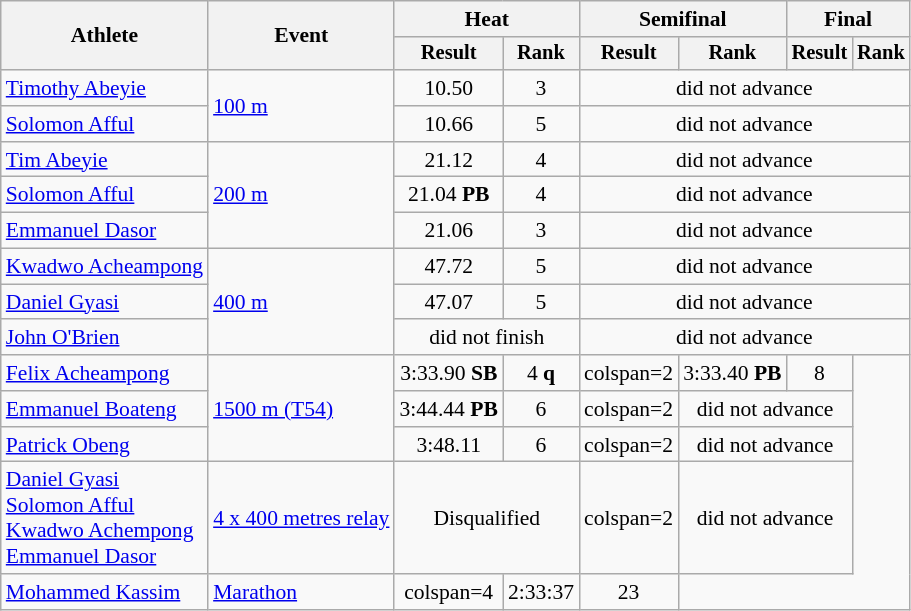<table class="wikitable" style="font-size:90%">
<tr>
<th rowspan=2>Athlete</th>
<th rowspan=2>Event</th>
<th colspan=2>Heat</th>
<th colspan=2>Semifinal</th>
<th colspan=2>Final</th>
</tr>
<tr style="font-size:95%">
<th>Result</th>
<th>Rank</th>
<th>Result</th>
<th>Rank</th>
<th>Result</th>
<th>Rank</th>
</tr>
<tr align=center>
<td align=left><a href='#'>Timothy Abeyie</a></td>
<td align=left rowspan="2"><a href='#'>100 m</a></td>
<td>10.50</td>
<td>3</td>
<td colspan="4">did not advance</td>
</tr>
<tr align=center>
<td align=left><a href='#'>Solomon Afful</a></td>
<td>10.66</td>
<td>5</td>
<td colspan="4">did not advance</td>
</tr>
<tr align=center>
<td align=left><a href='#'>Tim Abeyie</a></td>
<td align=left rowspan="3"><a href='#'>200 m</a></td>
<td>21.12</td>
<td>4</td>
<td colspan="4">did not advance</td>
</tr>
<tr align=center>
<td align=left><a href='#'>Solomon Afful</a></td>
<td>21.04 <strong>PB</strong></td>
<td>4</td>
<td colspan="4">did not advance</td>
</tr>
<tr align=center>
<td align=left><a href='#'>Emmanuel Dasor</a></td>
<td>21.06</td>
<td>3</td>
<td colspan="4">did not advance</td>
</tr>
<tr align=center>
<td align=left><a href='#'>Kwadwo Acheampong</a></td>
<td align=left rowspan="3"><a href='#'>400 m</a></td>
<td>47.72</td>
<td>5</td>
<td colspan="4">did not advance</td>
</tr>
<tr align=center>
<td align=left><a href='#'>Daniel Gyasi</a></td>
<td>47.07</td>
<td>5</td>
<td colspan="4">did not advance</td>
</tr>
<tr align=center>
<td align=left><a href='#'>John O'Brien</a></td>
<td colspan=2>did not finish</td>
<td colspan="4">did not advance</td>
</tr>
<tr align=center>
<td align=left><a href='#'>Felix Acheampong</a></td>
<td align=left rowspan=3><a href='#'>1500 m (T54)</a></td>
<td>3:33.90 <strong>SB</strong></td>
<td>4 <strong>q</strong></td>
<td>colspan=2 </td>
<td>3:33.40 <strong>PB</strong></td>
<td>8</td>
</tr>
<tr align=center>
<td align=left><a href='#'>Emmanuel Boateng</a></td>
<td>3:44.44 <strong>PB</strong></td>
<td>6</td>
<td>colspan=2 </td>
<td colspan="2">did not advance</td>
</tr>
<tr align=center>
<td align=left><a href='#'>Patrick Obeng</a></td>
<td>3:48.11</td>
<td>6</td>
<td>colspan=2 </td>
<td colspan="2">did not advance</td>
</tr>
<tr align=center>
<td align=left><a href='#'>Daniel Gyasi</a><br><a href='#'>Solomon Afful</a><br><a href='#'>Kwadwo Achempong</a><br><a href='#'>Emmanuel Dasor</a></td>
<td align=left><a href='#'>4 x 400 metres relay</a></td>
<td colspan=2>Disqualified</td>
<td>colspan=2 </td>
<td colspan=2>did not advance</td>
</tr>
<tr align=center>
<td align=left><a href='#'>Mohammed Kassim</a></td>
<td align=left><a href='#'>Marathon</a></td>
<td>colspan=4 </td>
<td>2:33:37</td>
<td>23</td>
</tr>
</table>
